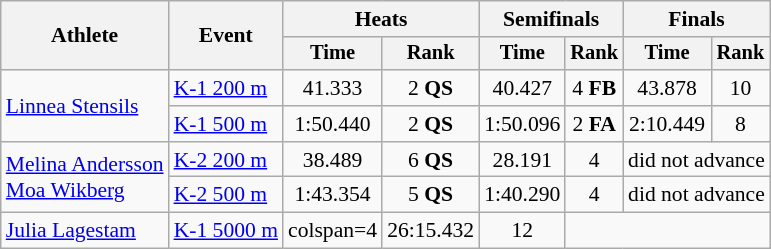<table class="wikitable" style="font-size:90%">
<tr>
<th rowspan="2">Athlete</th>
<th rowspan="2">Event</th>
<th colspan=2>Heats</th>
<th colspan=2>Semifinals</th>
<th colspan=2>Finals</th>
</tr>
<tr style="font-size:95%">
<th>Time</th>
<th>Rank</th>
<th>Time</th>
<th>Rank</th>
<th>Time</th>
<th>Rank</th>
</tr>
<tr align=center>
<td align=left rowspan=2><a href='#'>Linnea Stensils</a></td>
<td align=left><a href='#'>K-1 200 m</a></td>
<td>41.333</td>
<td>2 <strong>QS</strong></td>
<td>40.427</td>
<td>4 <strong>FB</strong></td>
<td>43.878</td>
<td>10</td>
</tr>
<tr align=center>
<td align=left><a href='#'>K-1 500 m</a></td>
<td>1:50.440</td>
<td>2 <strong>QS</strong></td>
<td>1:50.096</td>
<td>2 <strong>FA</strong></td>
<td>2:10.449</td>
<td>8</td>
</tr>
<tr align=center>
<td align=left rowspan=2><a href='#'>Melina Andersson</a><br><a href='#'>Moa Wikberg</a></td>
<td align=left><a href='#'>K-2 200 m</a></td>
<td>38.489</td>
<td>6 <strong>QS</strong></td>
<td>28.191</td>
<td>4</td>
<td colspan=2>did not advance</td>
</tr>
<tr align=center>
<td align=left><a href='#'>K-2 500 m</a></td>
<td>1:43.354</td>
<td>5 <strong>QS</strong></td>
<td>1:40.290</td>
<td>4</td>
<td colspan=2>did not advance</td>
</tr>
<tr align=center>
<td align=left><a href='#'>Julia Lagestam</a></td>
<td align=left><a href='#'>K-1 5000 m</a></td>
<td>colspan=4 </td>
<td>26:15.432</td>
<td>12</td>
</tr>
</table>
